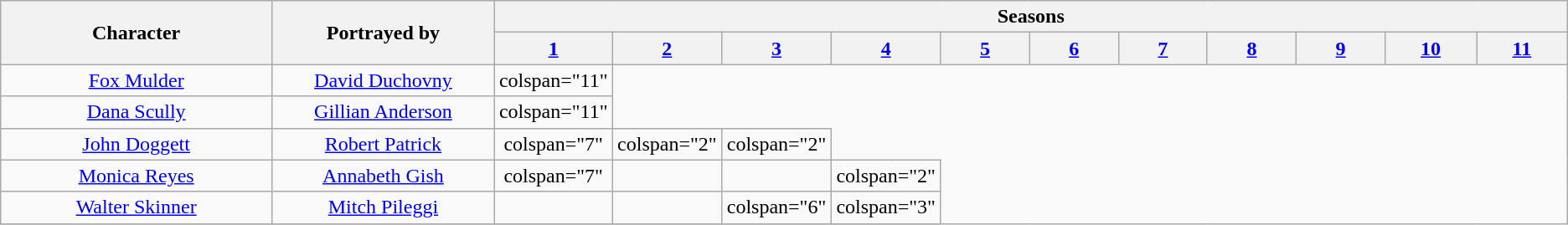<table class="wikitable" style="text-align:center;">
<tr>
<th rowspan="2" style="width:250px;">Character</th>
<th rowspan="2" style="width:200px;">Portrayed by</th>
<th colspan="11">Seasons</th>
</tr>
<tr>
<th style="width:80px;"><a href='#'>1</a></th>
<th style="width:80px;"><a href='#'>2</a></th>
<th style="width:80px;"><a href='#'>3</a></th>
<th style="width:80px;"><a href='#'>4</a></th>
<th style="width:80px;"><a href='#'>5</a></th>
<th style="width:80px;"><a href='#'>6</a></th>
<th style="width:80px;"><a href='#'>7</a></th>
<th style="width:80px;"><a href='#'>8</a></th>
<th style="width:80px;"><a href='#'>9</a></th>
<th style="width:80px;"><a href='#'>10</a></th>
<th style="width:80px;"><a href='#'>11</a></th>
</tr>
<tr>
<td><a href='#'>Fox Mulder</a></td>
<td><a href='#'>David Duchovny</a></td>
<td>colspan="11" </td>
</tr>
<tr>
<td><a href='#'>Dana Scully</a></td>
<td><a href='#'>Gillian Anderson</a></td>
<td>colspan="11" </td>
</tr>
<tr>
<td><a href='#'>John Doggett</a></td>
<td><a href='#'>Robert Patrick</a></td>
<td>colspan="7" </td>
<td>colspan="2" </td>
<td>colspan="2" </td>
</tr>
<tr>
<td><a href='#'>Monica Reyes</a></td>
<td><a href='#'>Annabeth Gish</a></td>
<td>colspan="7" </td>
<td></td>
<td></td>
<td>colspan="2" </td>
</tr>
<tr>
<td><a href='#'>Walter Skinner</a></td>
<td><a href='#'>Mitch Pileggi</a></td>
<td></td>
<td></td>
<td>colspan="6" </td>
<td>colspan="3" </td>
</tr>
<tr>
</tr>
</table>
